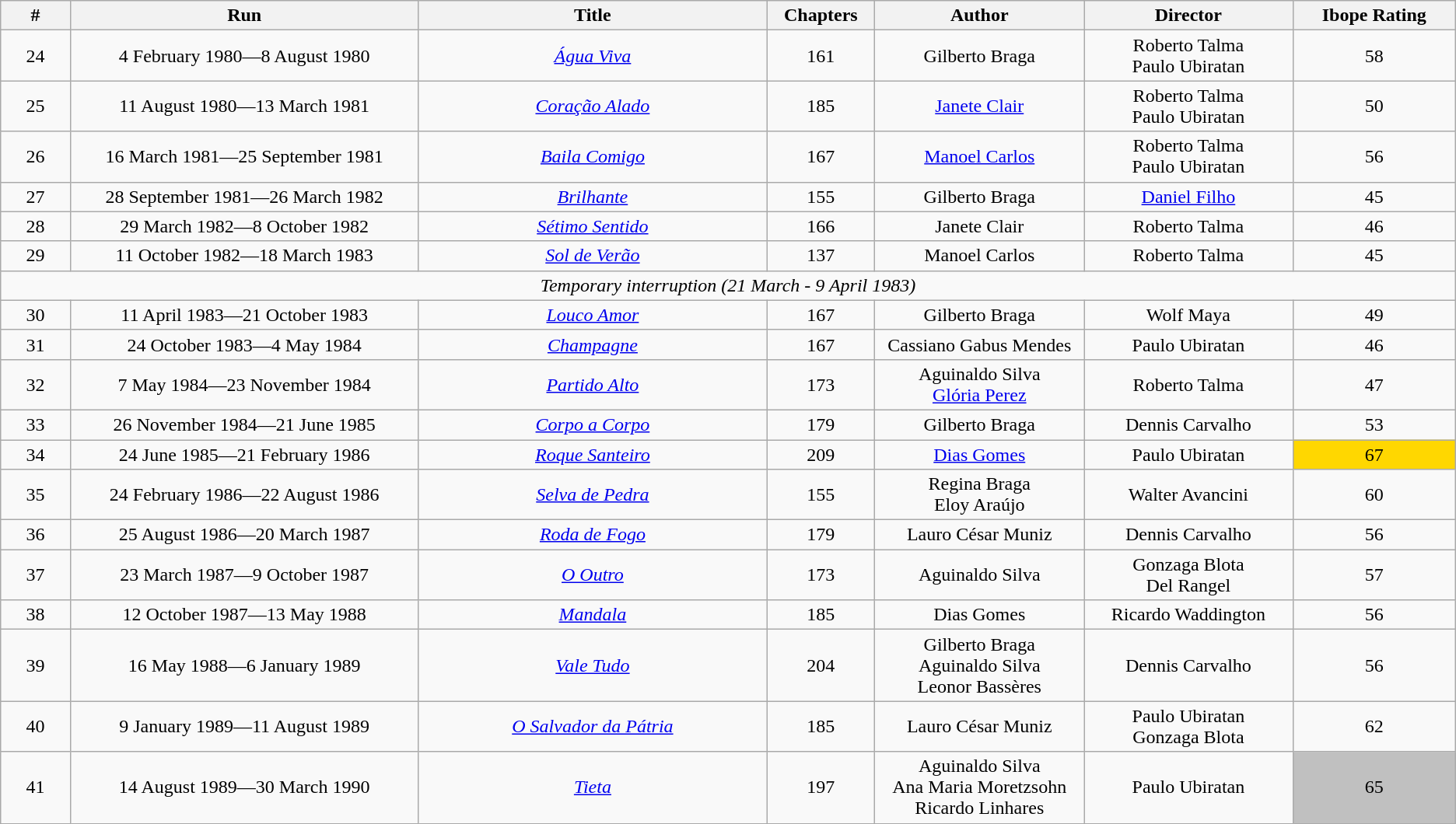<table class="wikitable" style="text-align:center">
<tr>
<th style="width:3%;">#</th>
<th style="width:15%;">Run</th>
<th style="width:15%;">Title</th>
<th style="width:3%;">Chapters</th>
<th style="width:9%;">Author</th>
<th style="width:9%;">Director</th>
<th style="width:7%;">Ibope Rating</th>
</tr>
<tr>
<td>24</td>
<td>4 February 1980—8 August 1980</td>
<td><em><a href='#'>Água Viva</a></em></td>
<td>161</td>
<td>Gilberto Braga</td>
<td>Roberto Talma <br> Paulo Ubiratan</td>
<td>58</td>
</tr>
<tr>
<td>25</td>
<td>11 August 1980—13 March 1981</td>
<td><em><a href='#'>Coração Alado</a></em></td>
<td>185</td>
<td><a href='#'>Janete Clair</a></td>
<td>Roberto Talma <br> Paulo Ubiratan</td>
<td>50</td>
</tr>
<tr>
<td>26</td>
<td>16 March 1981—25 September 1981</td>
<td><em><a href='#'>Baila Comigo</a></em></td>
<td>167</td>
<td><a href='#'>Manoel Carlos</a></td>
<td>Roberto Talma <br> Paulo Ubiratan</td>
<td>56</td>
</tr>
<tr>
<td>27</td>
<td>28 September 1981—26 March 1982</td>
<td><em><a href='#'>Brilhante</a></em></td>
<td>155</td>
<td>Gilberto Braga</td>
<td><a href='#'>Daniel Filho</a></td>
<td>45</td>
</tr>
<tr>
<td>28</td>
<td>29 March 1982—8 October 1982</td>
<td><em><a href='#'>Sétimo Sentido</a></em></td>
<td>166</td>
<td>Janete Clair</td>
<td>Roberto Talma</td>
<td>46</td>
</tr>
<tr>
<td>29</td>
<td>11 October 1982—18 March 1983</td>
<td><em><a href='#'>Sol de Verão</a></em></td>
<td>137</td>
<td>Manoel Carlos</td>
<td>Roberto Talma</td>
<td>45</td>
</tr>
<tr>
<td colspan=8 style="text-align:center;"><em>Temporary interruption (21 March - 9 April 1983)</em></td>
</tr>
<tr>
<td>30</td>
<td>11 April 1983—21 October 1983</td>
<td><em><a href='#'>Louco Amor</a></em></td>
<td>167</td>
<td>Gilberto Braga</td>
<td>Wolf Maya</td>
<td>49</td>
</tr>
<tr>
<td>31</td>
<td>24 October 1983—4 May 1984</td>
<td><em><a href='#'>Champagne</a></em></td>
<td>167</td>
<td>Cassiano Gabus Mendes</td>
<td>Paulo Ubiratan</td>
<td>46</td>
</tr>
<tr>
<td>32</td>
<td>7 May 1984—23 November 1984</td>
<td><em><a href='#'>Partido Alto</a></em></td>
<td>173</td>
<td>Aguinaldo Silva <br> <a href='#'>Glória Perez</a></td>
<td>Roberto Talma</td>
<td>47 </td>
</tr>
<tr>
<td>33</td>
<td>26 November 1984—21 June 1985</td>
<td><em><a href='#'>Corpo a Corpo</a></em></td>
<td>179</td>
<td>Gilberto Braga</td>
<td>Dennis Carvalho</td>
<td>53</td>
</tr>
<tr>
<td>34</td>
<td>24 June 1985—21 February 1986</td>
<td><em><a href='#'>Roque Santeiro</a></em> </td>
<td>209</td>
<td><a href='#'>Dias Gomes</a></td>
<td>Paulo Ubiratan</td>
<td style="background:gold; text-align:center;">67</td>
</tr>
<tr>
<td>35</td>
<td>24 February 1986—22 August 1986</td>
<td><em><a href='#'>Selva de Pedra</a></em></td>
<td>155</td>
<td>Regina Braga <br> Eloy Araújo</td>
<td>Walter Avancini</td>
<td>60</td>
</tr>
<tr>
<td>36</td>
<td>25 August 1986—20 March 1987</td>
<td><em><a href='#'>Roda de Fogo</a></em></td>
<td>179</td>
<td>Lauro César Muniz</td>
<td>Dennis Carvalho</td>
<td>56</td>
</tr>
<tr>
<td>37</td>
<td>23 March 1987—9 October 1987</td>
<td><em><a href='#'>O Outro</a></em></td>
<td>173</td>
<td>Aguinaldo Silva</td>
<td>Gonzaga Blota <br> Del Rangel</td>
<td>57</td>
</tr>
<tr>
<td>38</td>
<td>12 October 1987—13 May 1988</td>
<td><em><a href='#'>Mandala</a></em></td>
<td>185</td>
<td>Dias Gomes</td>
<td>Ricardo Waddington</td>
<td>56</td>
</tr>
<tr>
<td>39</td>
<td>16 May 1988—6 January 1989</td>
<td><em><a href='#'>Vale Tudo</a></em></td>
<td>204</td>
<td>Gilberto Braga <br> Aguinaldo Silva <br> Leonor Bassères</td>
<td>Dennis Carvalho</td>
<td>56</td>
</tr>
<tr>
<td>40</td>
<td>9 January 1989—11 August 1989</td>
<td><em><a href='#'>O Salvador da Pátria</a></em></td>
<td>185</td>
<td>Lauro César Muniz</td>
<td>Paulo Ubiratan <br> Gonzaga Blota</td>
<td>62</td>
</tr>
<tr>
<td>41</td>
<td>14 August 1989—30 March 1990</td>
<td><em><a href='#'>Tieta</a></em></td>
<td>197</td>
<td>Aguinaldo Silva <br> Ana Maria Moretzsohn <br> Ricardo Linhares</td>
<td>Paulo Ubiratan</td>
<td style="background:#C0C0C0; text-align:center;">65</td>
</tr>
</table>
